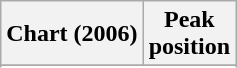<table class="wikitable sortable plainrowheaders" style="text-align:center">
<tr>
<th>Chart (2006)</th>
<th>Peak <br> position</th>
</tr>
<tr>
</tr>
<tr>
</tr>
<tr>
</tr>
<tr>
</tr>
<tr>
</tr>
<tr>
</tr>
<tr>
</tr>
<tr>
</tr>
<tr>
</tr>
</table>
